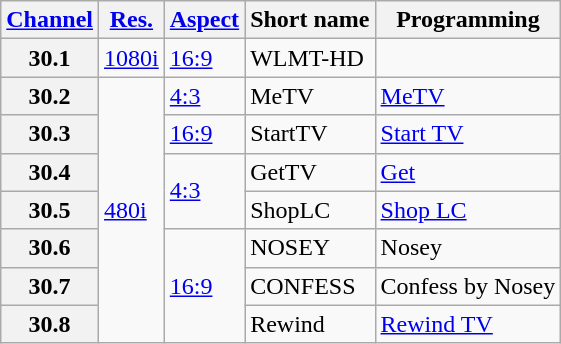<table class="wikitable">
<tr>
<th scope = "col"><a href='#'>Channel</a></th>
<th scope = "col"><a href='#'>Res.</a></th>
<th scope = "col"><a href='#'>Aspect</a></th>
<th scope = "col">Short name</th>
<th scope = "col">Programming</th>
</tr>
<tr>
<th scope = "row">30.1</th>
<td><a href='#'>1080i</a></td>
<td><a href='#'>16:9</a></td>
<td>WLMT-HD</td>
<td></td>
</tr>
<tr>
<th scope = "row">30.2</th>
<td rowspan=7><a href='#'>480i</a></td>
<td><a href='#'>4:3</a></td>
<td>MeTV</td>
<td><a href='#'>MeTV</a></td>
</tr>
<tr>
<th scope = "row">30.3</th>
<td><a href='#'>16:9</a></td>
<td>StartTV</td>
<td><a href='#'>Start TV</a></td>
</tr>
<tr>
<th scope = "row">30.4</th>
<td rowspan=2><a href='#'>4:3</a></td>
<td>GetTV</td>
<td><a href='#'>Get</a></td>
</tr>
<tr>
<th scope = "row">30.5</th>
<td>ShopLC</td>
<td><a href='#'>Shop LC</a></td>
</tr>
<tr>
<th scope = "row">30.6</th>
<td rowspan=3><a href='#'>16:9</a></td>
<td>NOSEY</td>
<td>Nosey</td>
</tr>
<tr>
<th scope = "row">30.7</th>
<td>CONFESS</td>
<td>Confess by Nosey</td>
</tr>
<tr>
<th scope = "row">30.8</th>
<td>Rewind</td>
<td><a href='#'>Rewind TV</a></td>
</tr>
</table>
